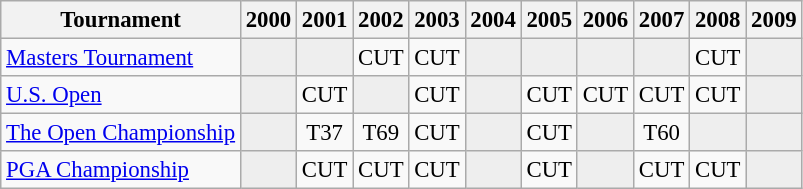<table class="wikitable" style="font-size:95%;text-align:center;">
<tr>
<th>Tournament</th>
<th>2000</th>
<th>2001</th>
<th>2002</th>
<th>2003</th>
<th>2004</th>
<th>2005</th>
<th>2006</th>
<th>2007</th>
<th>2008</th>
<th>2009</th>
</tr>
<tr>
<td align=left><a href='#'>Masters Tournament</a></td>
<td style="background:#eeeeee;"></td>
<td style="background:#eeeeee;"></td>
<td>CUT</td>
<td>CUT</td>
<td style="background:#eeeeee;"></td>
<td style="background:#eeeeee;"></td>
<td style="background:#eeeeee;"></td>
<td style="background:#eeeeee;"></td>
<td>CUT</td>
<td style="background:#eeeeee;"></td>
</tr>
<tr>
<td align=left><a href='#'>U.S. Open</a></td>
<td style="background:#eeeeee;"></td>
<td>CUT</td>
<td style="background:#eeeeee;"></td>
<td>CUT</td>
<td style="background:#eeeeee;"></td>
<td>CUT</td>
<td>CUT</td>
<td>CUT</td>
<td>CUT</td>
<td style="background:#eeeeee;"></td>
</tr>
<tr>
<td align=left><a href='#'>The Open Championship</a></td>
<td style="background:#eeeeee;"></td>
<td>T37</td>
<td>T69</td>
<td>CUT</td>
<td style="background:#eeeeee;"></td>
<td>CUT</td>
<td style="background:#eeeeee;"></td>
<td>T60</td>
<td style="background:#eeeeee;"></td>
<td style="background:#eeeeee;"></td>
</tr>
<tr>
<td align=left><a href='#'>PGA Championship</a></td>
<td style="background:#eeeeee;"></td>
<td>CUT</td>
<td>CUT</td>
<td>CUT</td>
<td style="background:#eeeeee;"></td>
<td>CUT</td>
<td style="background:#eeeeee;"></td>
<td>CUT</td>
<td>CUT</td>
<td style="background:#eeeeee;"></td>
</tr>
</table>
